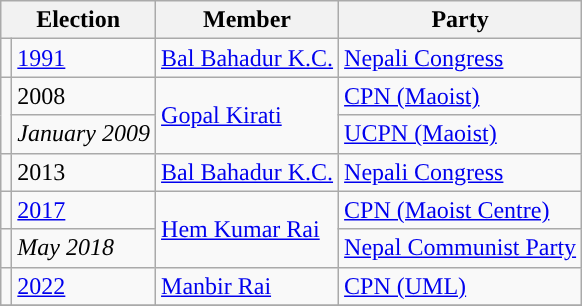<table class="wikitable">
<tr>
<th colspan="2">Election</th>
<th>Member</th>
<th>Party</th>
</tr>
<tr>
<td style="background-color:"></td>
<td><a href='#'>1991</a></td>
<td><a href='#'>Bal Bahadur K.C.</a></td>
<td><a href='#'>Nepali Congress</a></td>
</tr>
<tr>
<td rowspan="2" style="background-color:"></td>
<td>2008</td>
<td rowspan="2"><a href='#'>Gopal Kirati</a></td>
<td><a href='#'>CPN (Maoist)</a></td>
</tr>
<tr>
<td><em>January 2009</em></td>
<td><a href='#'>UCPN (Maoist)</a></td>
</tr>
<tr>
<td style="background-color:"></td>
<td>2013</td>
<td><a href='#'>Bal Bahadur K.C.</a></td>
<td><a href='#'>Nepali Congress</a></td>
</tr>
<tr>
<td style="background-color:"></td>
<td><a href='#'>2017</a></td>
<td rowspan="2"><a href='#'>Hem Kumar Rai</a></td>
<td><a href='#'>CPN (Maoist Centre)</a></td>
</tr>
<tr>
<td style="background-color:"></td>
<td><em>May 2018</em></td>
<td><a href='#'>Nepal Communist Party</a></td>
</tr>
<tr>
<td></td>
<td><a href='#'>2022</a></td>
<td><a href='#'>Manbir Rai</a></td>
<td><a href='#'>CPN (UML)</a></td>
</tr>
<tr>
</tr>
</table>
